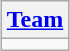<table class=wikitable style="text-align:center; margin:auto">
<tr>
<th><a href='#'>Team</a></th>
</tr>
<tr>
<td style="text-align: center;"></td>
</tr>
</table>
